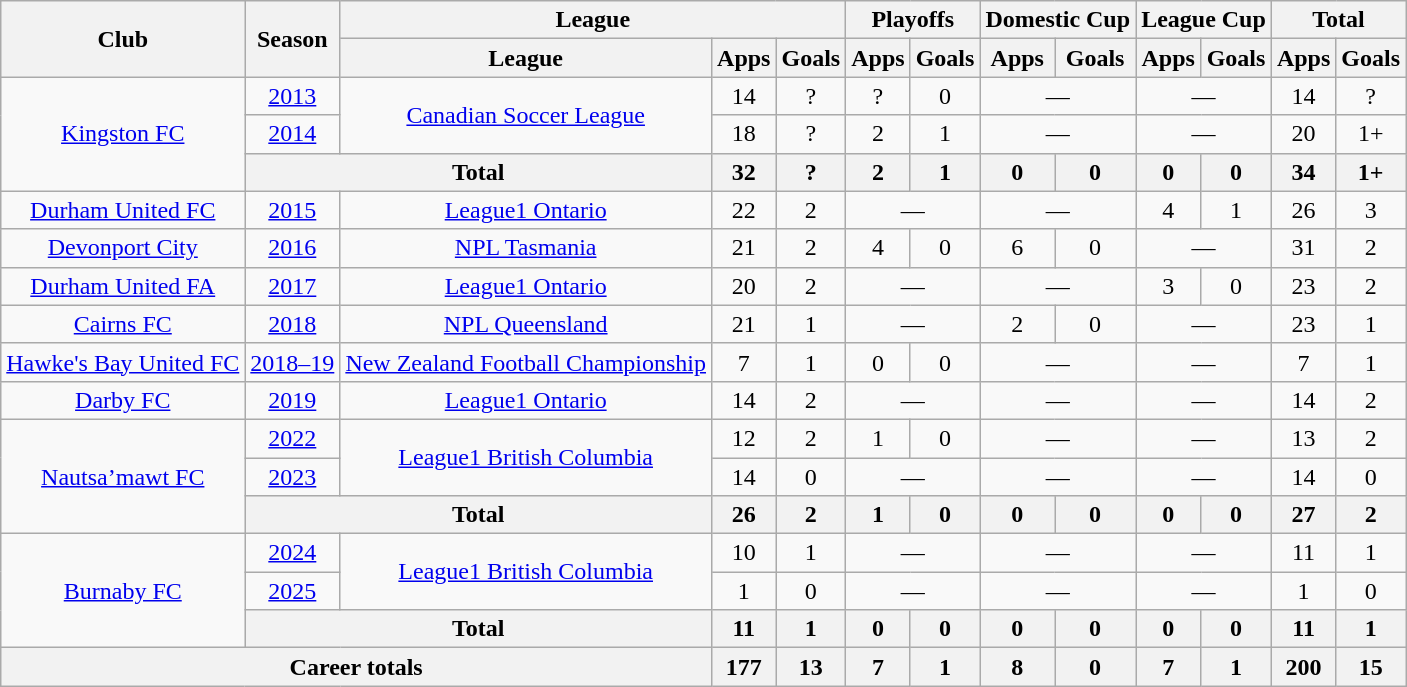<table class="wikitable" style="text-align:center">
<tr>
<th rowspan="2">Club</th>
<th rowspan="2">Season</th>
<th colspan="3">League</th>
<th colspan="2">Playoffs</th>
<th colspan="2">Domestic Cup</th>
<th colspan="2">League Cup</th>
<th colspan="2">Total</th>
</tr>
<tr>
<th>League</th>
<th>Apps</th>
<th>Goals</th>
<th>Apps</th>
<th>Goals</th>
<th>Apps</th>
<th>Goals</th>
<th>Apps</th>
<th>Goals</th>
<th>Apps</th>
<th>Goals</th>
</tr>
<tr>
<td rowspan="3"><a href='#'>Kingston FC</a></td>
<td><a href='#'>2013</a></td>
<td rowspan="2"><a href='#'>Canadian Soccer League</a></td>
<td>14</td>
<td>?</td>
<td>?</td>
<td>0</td>
<td colspan="2">—</td>
<td colspan="2">—</td>
<td>14</td>
<td>?</td>
</tr>
<tr>
<td><a href='#'>2014</a></td>
<td>18</td>
<td>?</td>
<td>2</td>
<td>1</td>
<td colspan="2">—</td>
<td colspan="2">—</td>
<td>20</td>
<td>1+</td>
</tr>
<tr>
<th colspan="2">Total</th>
<th>32</th>
<th>?</th>
<th>2</th>
<th>1</th>
<th>0</th>
<th>0</th>
<th>0</th>
<th>0</th>
<th>34</th>
<th>1+</th>
</tr>
<tr>
<td><a href='#'>Durham United FC</a></td>
<td><a href='#'>2015</a></td>
<td><a href='#'>League1 Ontario</a></td>
<td>22</td>
<td>2</td>
<td colspan="2">—</td>
<td colspan="2">—</td>
<td>4</td>
<td>1</td>
<td>26</td>
<td>3</td>
</tr>
<tr>
<td><a href='#'>Devonport City</a></td>
<td><a href='#'>2016</a></td>
<td><a href='#'>NPL Tasmania</a></td>
<td>21</td>
<td>2</td>
<td>4</td>
<td>0</td>
<td>6</td>
<td>0</td>
<td colspan="2">—</td>
<td>31</td>
<td>2</td>
</tr>
<tr>
<td><a href='#'>Durham United FA</a></td>
<td><a href='#'>2017</a></td>
<td><a href='#'>League1 Ontario</a></td>
<td>20</td>
<td>2</td>
<td colspan="2">—</td>
<td colspan="2">—</td>
<td>3</td>
<td>0</td>
<td>23</td>
<td>2</td>
</tr>
<tr>
<td><a href='#'>Cairns FC</a></td>
<td><a href='#'>2018</a></td>
<td><a href='#'>NPL Queensland</a></td>
<td>21</td>
<td>1</td>
<td colspan="2">—</td>
<td>2</td>
<td>0</td>
<td colspan="2">—</td>
<td>23</td>
<td>1</td>
</tr>
<tr>
<td><a href='#'>Hawke's Bay United FC</a></td>
<td><a href='#'>2018–19</a></td>
<td><a href='#'>New Zealand Football Championship</a></td>
<td>7</td>
<td>1</td>
<td>0</td>
<td>0</td>
<td colspan="2">—</td>
<td colspan="2">—</td>
<td>7</td>
<td>1</td>
</tr>
<tr>
<td><a href='#'>Darby FC</a></td>
<td><a href='#'>2019</a></td>
<td><a href='#'>League1 Ontario</a></td>
<td>14</td>
<td>2</td>
<td colspan="2">—</td>
<td colspan="2">—</td>
<td colspan="2">—</td>
<td>14</td>
<td>2</td>
</tr>
<tr>
<td rowspan="3"><a href='#'>Nautsa’mawt FC</a></td>
<td><a href='#'>2022</a></td>
<td rowspan="2"><a href='#'>League1 British Columbia</a></td>
<td>12</td>
<td>2</td>
<td>1</td>
<td>0</td>
<td colspan="2">—</td>
<td colspan="2">—</td>
<td>13</td>
<td>2</td>
</tr>
<tr>
<td><a href='#'>2023</a></td>
<td>14</td>
<td>0</td>
<td colspan="2">—</td>
<td colspan="2">—</td>
<td colspan="2">—</td>
<td>14</td>
<td>0</td>
</tr>
<tr>
<th colspan="2">Total</th>
<th>26</th>
<th>2</th>
<th>1</th>
<th>0</th>
<th>0</th>
<th>0</th>
<th>0</th>
<th>0</th>
<th>27</th>
<th>2</th>
</tr>
<tr>
<td rowspan=3><a href='#'>Burnaby FC</a></td>
<td><a href='#'>2024</a></td>
<td rowspan=2><a href='#'>League1 British Columbia</a></td>
<td>10</td>
<td>1</td>
<td colspan="2">—</td>
<td colspan="2">—</td>
<td colspan="2">—</td>
<td>11</td>
<td>1</td>
</tr>
<tr>
<td><a href='#'>2025</a></td>
<td>1</td>
<td>0</td>
<td colspan="2">—</td>
<td colspan="2">—</td>
<td colspan="2">—</td>
<td>1</td>
<td>0</td>
</tr>
<tr>
<th colspan="2">Total</th>
<th>11</th>
<th>1</th>
<th>0</th>
<th>0</th>
<th>0</th>
<th>0</th>
<th>0</th>
<th>0</th>
<th>11</th>
<th>1</th>
</tr>
<tr>
<th colspan="3">Career totals</th>
<th>177</th>
<th>13</th>
<th>7</th>
<th>1</th>
<th>8</th>
<th>0</th>
<th>7</th>
<th>1</th>
<th>200</th>
<th>15</th>
</tr>
</table>
